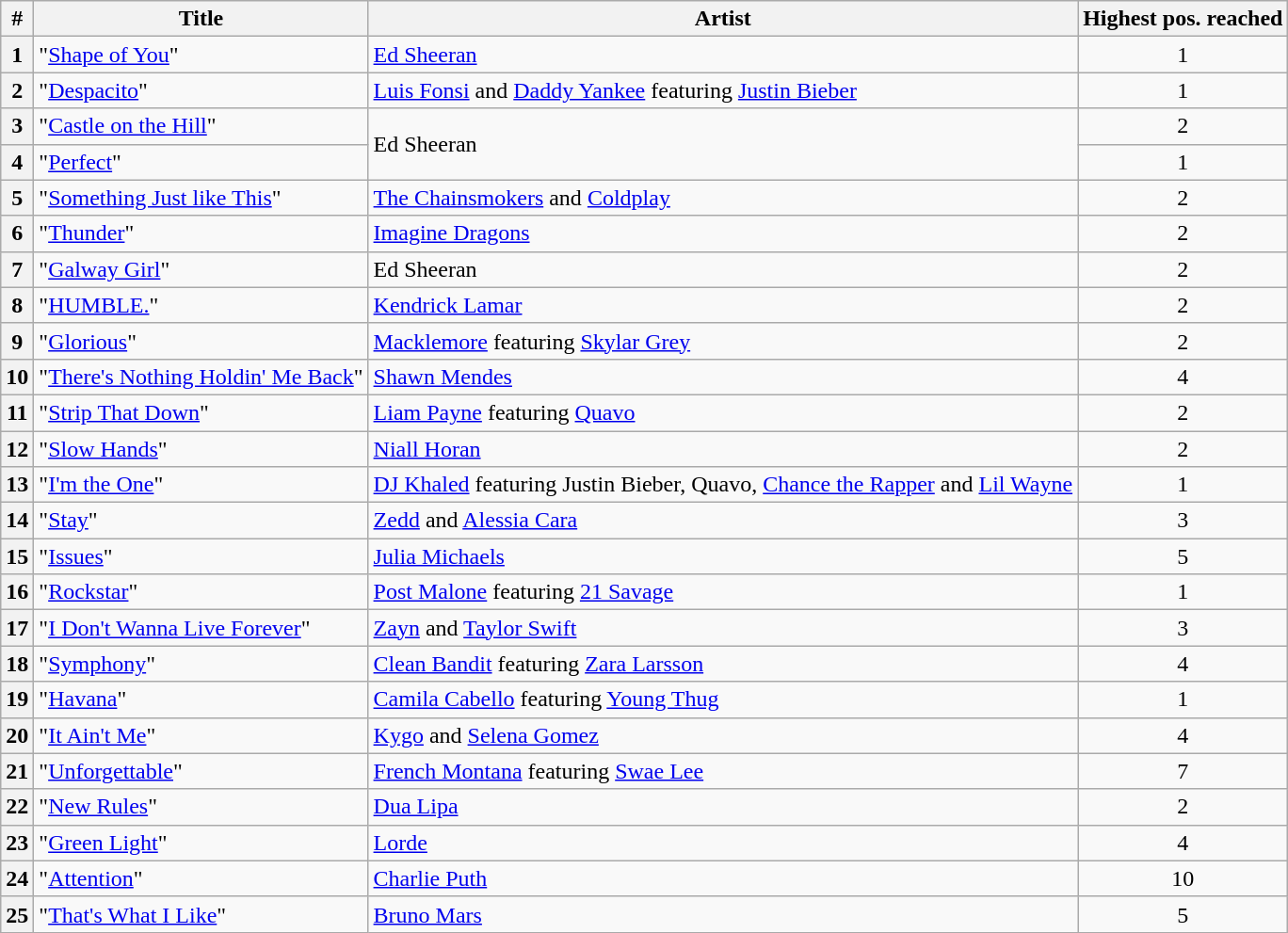<table class="wikitable sortable">
<tr>
<th scope="col">#</th>
<th scope="col">Title</th>
<th scope="col">Artist</th>
<th scope="col">Highest pos. reached</th>
</tr>
<tr>
<th scope="row">1</th>
<td>"<a href='#'>Shape of You</a>"</td>
<td><a href='#'>Ed Sheeran</a></td>
<td style="text-align:center;">1</td>
</tr>
<tr>
<th scope="row">2</th>
<td>"<a href='#'>Despacito</a>"</td>
<td><a href='#'>Luis Fonsi</a> and <a href='#'>Daddy Yankee</a> featuring <a href='#'>Justin Bieber</a></td>
<td style="text-align:center;">1</td>
</tr>
<tr>
<th scope="row">3</th>
<td>"<a href='#'>Castle on the Hill</a>"</td>
<td rowspan=2>Ed Sheeran</td>
<td style="text-align:center;">2</td>
</tr>
<tr>
<th scope="row">4</th>
<td>"<a href='#'>Perfect</a>"</td>
<td style="text-align:center;">1</td>
</tr>
<tr>
<th scope="row">5</th>
<td>"<a href='#'>Something Just like This</a>"</td>
<td><a href='#'>The Chainsmokers</a> and <a href='#'>Coldplay</a></td>
<td style="text-align:center;">2</td>
</tr>
<tr>
<th scope="row">6</th>
<td>"<a href='#'>Thunder</a>"</td>
<td><a href='#'>Imagine Dragons</a></td>
<td style="text-align:center;">2</td>
</tr>
<tr>
<th scope="row">7</th>
<td>"<a href='#'>Galway Girl</a>"</td>
<td>Ed Sheeran</td>
<td style="text-align:center;">2</td>
</tr>
<tr>
<th scope="row">8</th>
<td>"<a href='#'>HUMBLE.</a>"</td>
<td><a href='#'>Kendrick Lamar</a></td>
<td style="text-align:center;">2</td>
</tr>
<tr>
<th scope="row">9</th>
<td>"<a href='#'>Glorious</a>"</td>
<td><a href='#'>Macklemore</a> featuring <a href='#'>Skylar Grey</a></td>
<td style="text-align:center;">2</td>
</tr>
<tr>
<th scope="row">10</th>
<td>"<a href='#'>There's Nothing Holdin' Me Back</a>"</td>
<td><a href='#'>Shawn Mendes</a></td>
<td style="text-align:center;">4</td>
</tr>
<tr>
<th scope="row">11</th>
<td>"<a href='#'>Strip That Down</a>"</td>
<td><a href='#'>Liam Payne</a> featuring <a href='#'>Quavo</a></td>
<td style="text-align:center;">2</td>
</tr>
<tr>
<th scope="row">12</th>
<td>"<a href='#'>Slow Hands</a>"</td>
<td><a href='#'>Niall Horan</a></td>
<td style="text-align:center;">2</td>
</tr>
<tr>
<th scope="row">13</th>
<td>"<a href='#'>I'm the One</a>"</td>
<td><a href='#'>DJ Khaled</a> featuring Justin Bieber, Quavo, <a href='#'>Chance the Rapper</a> and <a href='#'>Lil Wayne</a></td>
<td style="text-align:center;">1</td>
</tr>
<tr>
<th scope="row">14</th>
<td>"<a href='#'>Stay</a>"</td>
<td><a href='#'>Zedd</a> and <a href='#'>Alessia Cara</a></td>
<td style="text-align:center;">3</td>
</tr>
<tr>
<th scope="row">15</th>
<td>"<a href='#'>Issues</a>"</td>
<td><a href='#'>Julia Michaels</a></td>
<td style="text-align:center;">5</td>
</tr>
<tr>
<th scope="row">16</th>
<td>"<a href='#'>Rockstar</a>"</td>
<td><a href='#'>Post Malone</a> featuring <a href='#'>21 Savage</a></td>
<td style="text-align:center;">1</td>
</tr>
<tr>
<th scope="row">17</th>
<td>"<a href='#'>I Don't Wanna Live Forever</a>"</td>
<td><a href='#'>Zayn</a> and <a href='#'>Taylor Swift</a></td>
<td style="text-align:center;">3</td>
</tr>
<tr>
<th scope="row">18</th>
<td>"<a href='#'>Symphony</a>"</td>
<td><a href='#'>Clean Bandit</a> featuring <a href='#'>Zara Larsson</a></td>
<td style="text-align:center;">4</td>
</tr>
<tr>
<th scope="row">19</th>
<td>"<a href='#'>Havana</a>"</td>
<td><a href='#'>Camila Cabello</a> featuring <a href='#'>Young Thug</a></td>
<td style="text-align:center;">1</td>
</tr>
<tr>
<th scope="row">20</th>
<td>"<a href='#'>It Ain't Me</a>"</td>
<td><a href='#'>Kygo</a> and <a href='#'>Selena Gomez</a></td>
<td style="text-align:center;">4</td>
</tr>
<tr>
<th scope="row">21</th>
<td>"<a href='#'>Unforgettable</a>"</td>
<td><a href='#'>French Montana</a> featuring <a href='#'>Swae Lee</a></td>
<td style="text-align:center;">7</td>
</tr>
<tr>
<th scope="row">22</th>
<td>"<a href='#'>New Rules</a>"</td>
<td><a href='#'>Dua Lipa</a></td>
<td style="text-align:center;">2</td>
</tr>
<tr>
<th scope="row">23</th>
<td>"<a href='#'>Green Light</a>"</td>
<td><a href='#'>Lorde</a></td>
<td style="text-align:center;">4</td>
</tr>
<tr>
<th scope="row">24</th>
<td>"<a href='#'>Attention</a>"</td>
<td><a href='#'>Charlie Puth</a></td>
<td style="text-align:center;">10</td>
</tr>
<tr>
<th scope="row">25</th>
<td>"<a href='#'>That's What I Like</a>"</td>
<td><a href='#'>Bruno Mars</a></td>
<td style="text-align:center;">5</td>
</tr>
</table>
